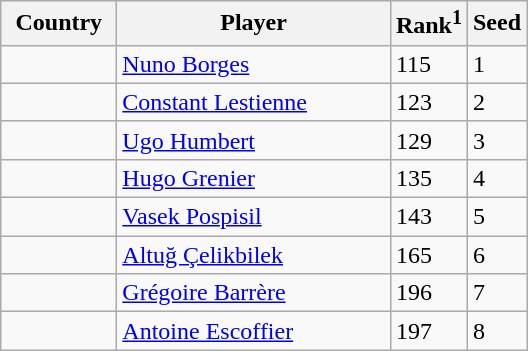<table class="sortable wikitable">
<tr>
<th width="70">Country</th>
<th width="175">Player</th>
<th>Rank<sup>1</sup></th>
<th>Seed</th>
</tr>
<tr>
<td></td>
<td><a href='#'>Nuno Borges</a></td>
<td>115</td>
<td>1</td>
</tr>
<tr>
<td></td>
<td><a href='#'>Constant Lestienne</a></td>
<td>123</td>
<td>2</td>
</tr>
<tr>
<td></td>
<td><a href='#'>Ugo Humbert</a></td>
<td>129</td>
<td>3</td>
</tr>
<tr>
<td></td>
<td><a href='#'>Hugo Grenier</a></td>
<td>135</td>
<td>4</td>
</tr>
<tr>
<td></td>
<td><a href='#'>Vasek Pospisil</a></td>
<td>143</td>
<td>5</td>
</tr>
<tr>
<td></td>
<td><a href='#'>Altuğ Çelikbilek</a></td>
<td>165</td>
<td>6</td>
</tr>
<tr>
<td></td>
<td><a href='#'>Grégoire Barrère</a></td>
<td>196</td>
<td>7</td>
</tr>
<tr>
<td></td>
<td><a href='#'>Antoine Escoffier</a></td>
<td>197</td>
<td>8</td>
</tr>
</table>
